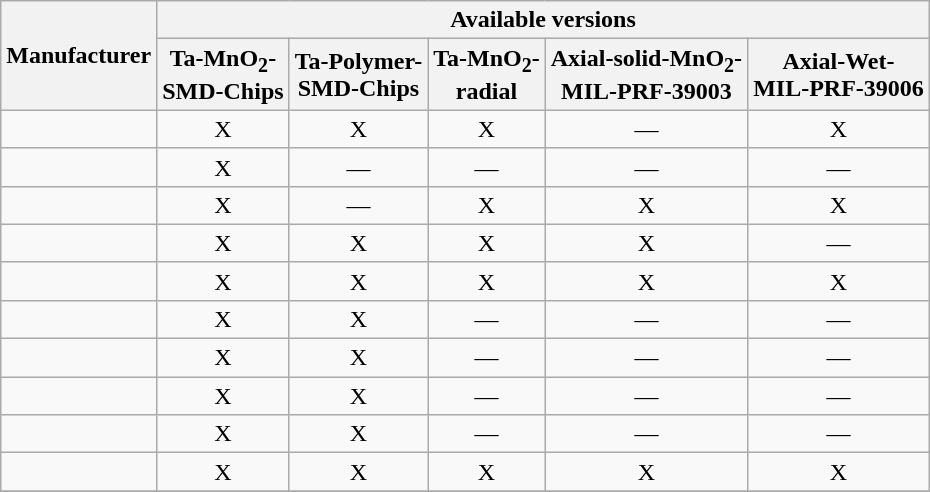<table class="wikitable centered" style="text-align:center">
<tr class=>
<th rowspan="2">Manufacturer</th>
<th colspan="6">Available versions</th>
</tr>
<tr class=>
<th>Ta-MnO<sub>2</sub>-<br>SMD-Chips</th>
<th>Ta-Polymer-<br>SMD-Chips</th>
<th>Ta-MnO<sub>2</sub>-<br>radial</th>
<th>Axial-solid-MnO<sub>2</sub>-<br>MIL-PRF-39003</th>
<th>Axial-Wet-<br>MIL-PRF-39006</th>
</tr>
<tr>
<td style="text-align:left"></td>
<td>X</td>
<td>X</td>
<td>X</td>
<td>—</td>
<td>X</td>
</tr>
<tr>
<td style="text-align:left"></td>
<td>X</td>
<td>—</td>
<td>—</td>
<td>—</td>
<td>—</td>
</tr>
<tr>
<td style="text-align:left"></td>
<td>X</td>
<td>—</td>
<td>X</td>
<td>X</td>
<td>X</td>
</tr>
<tr>
<td style="text-align:left"></td>
<td>X</td>
<td>X</td>
<td>X</td>
<td>X</td>
<td>—</td>
</tr>
<tr>
<td style="text-align:left"></td>
<td>X</td>
<td>X</td>
<td>X</td>
<td>X</td>
<td>X</td>
</tr>
<tr>
<td style="text-align:left"></td>
<td>X</td>
<td>X</td>
<td>—</td>
<td>—</td>
<td>—</td>
</tr>
<tr>
<td style="text-align:left"></td>
<td>X</td>
<td>X</td>
<td>—</td>
<td>—</td>
<td>—</td>
</tr>
<tr>
<td style="text-align:left"></td>
<td>X</td>
<td>X</td>
<td>—</td>
<td>—</td>
<td>—</td>
</tr>
<tr>
<td style="text-align:left"></td>
<td>X</td>
<td>X</td>
<td>—</td>
<td>—</td>
<td>—</td>
</tr>
<tr>
<td style="text-align:left"></td>
<td>X</td>
<td>X</td>
<td>X</td>
<td>X</td>
<td>X</td>
</tr>
<tr>
</tr>
</table>
